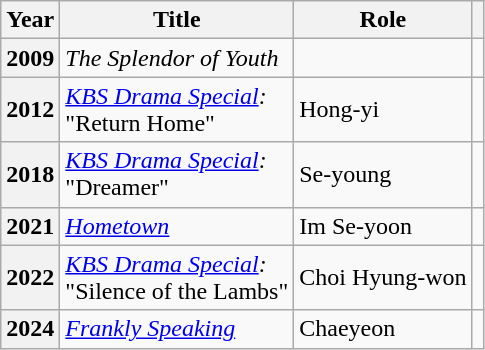<table class="wikitable plainrowheaders">
<tr>
<th scope="col">Year</th>
<th scope="col">Title</th>
<th scope="col">Role</th>
<th scope="col" class="unsortable"></th>
</tr>
<tr>
<th scope="row">2009</th>
<td><em>The Splendor of Youth</em></td>
<td></td>
<td></td>
</tr>
<tr>
<th scope="row">2012</th>
<td><em><a href='#'>KBS Drama Special</a>:</em><br>"Return Home"</td>
<td>Hong-yi</td>
<td></td>
</tr>
<tr>
<th scope="row">2018</th>
<td><em><a href='#'>KBS Drama Special</a>:</em><br>"Dreamer"</td>
<td>Se-young</td>
<td></td>
</tr>
<tr>
<th scope="row">2021</th>
<td><em><a href='#'>Hometown</a></em></td>
<td>Im Se-yoon</td>
<td style="text-align:center"></td>
</tr>
<tr>
<th scope="row">2022</th>
<td><em><a href='#'>KBS Drama Special</a>:</em><br>"Silence of the Lambs"</td>
<td>Choi Hyung-won</td>
<td style="text-align:center"></td>
</tr>
<tr>
<th scope="row">2024</th>
<td><em><a href='#'>Frankly Speaking</a></em></td>
<td>Chaeyeon</td>
<td style="text-align:center"></td>
</tr>
</table>
